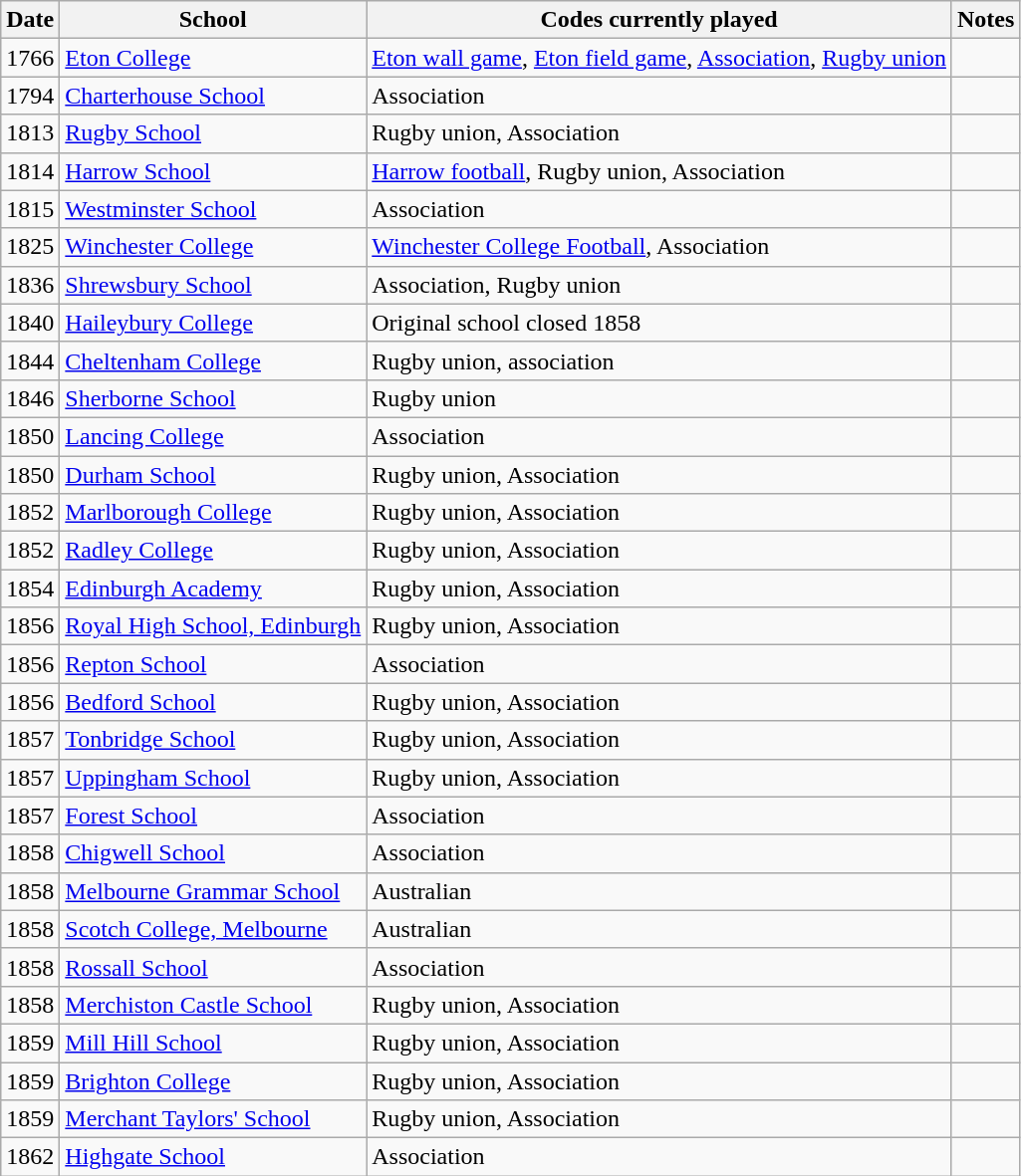<table class="wikitable">
<tr>
<th>Date</th>
<th>School</th>
<th>Codes currently played</th>
<th>Notes</th>
</tr>
<tr>
<td>1766</td>
<td><a href='#'>Eton College</a></td>
<td><a href='#'>Eton wall game</a>, <a href='#'>Eton field game</a>, <a href='#'>Association</a>, <a href='#'>Rugby union</a></td>
<td></td>
</tr>
<tr>
<td>1794</td>
<td><a href='#'>Charterhouse School</a></td>
<td>Association</td>
<td></td>
</tr>
<tr>
<td>1813</td>
<td><a href='#'>Rugby School</a></td>
<td>Rugby union, Association</td>
<td></td>
</tr>
<tr>
<td>1814</td>
<td><a href='#'>Harrow School</a></td>
<td><a href='#'>Harrow football</a>, Rugby union, Association</td>
<td></td>
</tr>
<tr>
<td>1815</td>
<td><a href='#'>Westminster School</a></td>
<td>Association</td>
<td></td>
</tr>
<tr>
<td>1825</td>
<td><a href='#'>Winchester College</a></td>
<td><a href='#'>Winchester College Football</a>, Association</td>
<td></td>
</tr>
<tr>
<td>1836</td>
<td><a href='#'>Shrewsbury School</a></td>
<td>Association, Rugby union</td>
<td></td>
</tr>
<tr>
<td>1840</td>
<td><a href='#'>Haileybury College</a></td>
<td>Original school closed 1858</td>
<td></td>
</tr>
<tr>
<td>1844</td>
<td><a href='#'>Cheltenham College</a></td>
<td>Rugby union, association</td>
<td></td>
</tr>
<tr>
<td>1846</td>
<td><a href='#'>Sherborne School</a></td>
<td>Rugby union</td>
<td></td>
</tr>
<tr>
<td>1850</td>
<td><a href='#'>Lancing College</a></td>
<td>Association</td>
<td></td>
</tr>
<tr>
<td>1850</td>
<td><a href='#'>Durham School</a></td>
<td>Rugby union, Association</td>
<td></td>
</tr>
<tr>
<td>1852</td>
<td><a href='#'>Marlborough College</a></td>
<td>Rugby union, Association</td>
<td></td>
</tr>
<tr>
<td>1852</td>
<td><a href='#'>Radley College</a></td>
<td>Rugby union, Association</td>
<td></td>
</tr>
<tr>
<td>1854</td>
<td><a href='#'>Edinburgh Academy</a></td>
<td>Rugby union, Association</td>
<td></td>
</tr>
<tr>
<td>1856</td>
<td><a href='#'>Royal High School, Edinburgh</a></td>
<td>Rugby union, Association</td>
<td></td>
</tr>
<tr>
<td>1856</td>
<td><a href='#'>Repton School</a></td>
<td>Association</td>
<td></td>
</tr>
<tr>
<td>1856</td>
<td><a href='#'>Bedford School</a></td>
<td>Rugby union, Association</td>
<td></td>
</tr>
<tr>
<td>1857</td>
<td><a href='#'>Tonbridge School</a></td>
<td>Rugby union, Association</td>
<td></td>
</tr>
<tr>
<td>1857</td>
<td><a href='#'>Uppingham School</a></td>
<td>Rugby union, Association</td>
<td></td>
</tr>
<tr>
<td>1857</td>
<td><a href='#'>Forest School</a></td>
<td>Association</td>
<td></td>
</tr>
<tr>
<td>1858</td>
<td><a href='#'>Chigwell School</a></td>
<td>Association</td>
<td></td>
</tr>
<tr>
<td>1858</td>
<td><a href='#'>Melbourne Grammar School</a></td>
<td>Australian</td>
<td></td>
</tr>
<tr>
<td>1858</td>
<td><a href='#'>Scotch College, Melbourne</a></td>
<td>Australian</td>
<td></td>
</tr>
<tr>
<td>1858</td>
<td><a href='#'>Rossall School</a></td>
<td>Association</td>
<td></td>
</tr>
<tr>
<td>1858</td>
<td><a href='#'>Merchiston Castle School</a></td>
<td>Rugby union, Association</td>
<td></td>
</tr>
<tr>
<td>1859</td>
<td><a href='#'>Mill Hill School</a></td>
<td>Rugby union, Association</td>
<td></td>
</tr>
<tr>
<td>1859</td>
<td><a href='#'>Brighton College</a></td>
<td>Rugby union, Association</td>
<td></td>
</tr>
<tr>
<td>1859</td>
<td><a href='#'>Merchant Taylors' School</a></td>
<td>Rugby union, Association</td>
<td></td>
</tr>
<tr>
<td>1862</td>
<td><a href='#'>Highgate School</a></td>
<td>Association</td>
<td></td>
</tr>
</table>
